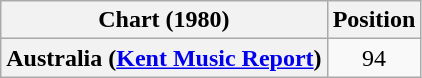<table class="wikitable sortable plainrowheaders" style="text-align:center">
<tr>
<th>Chart (1980)</th>
<th>Position</th>
</tr>
<tr>
<th scope="row">Australia (<a href='#'>Kent Music Report</a>)</th>
<td>94</td>
</tr>
</table>
